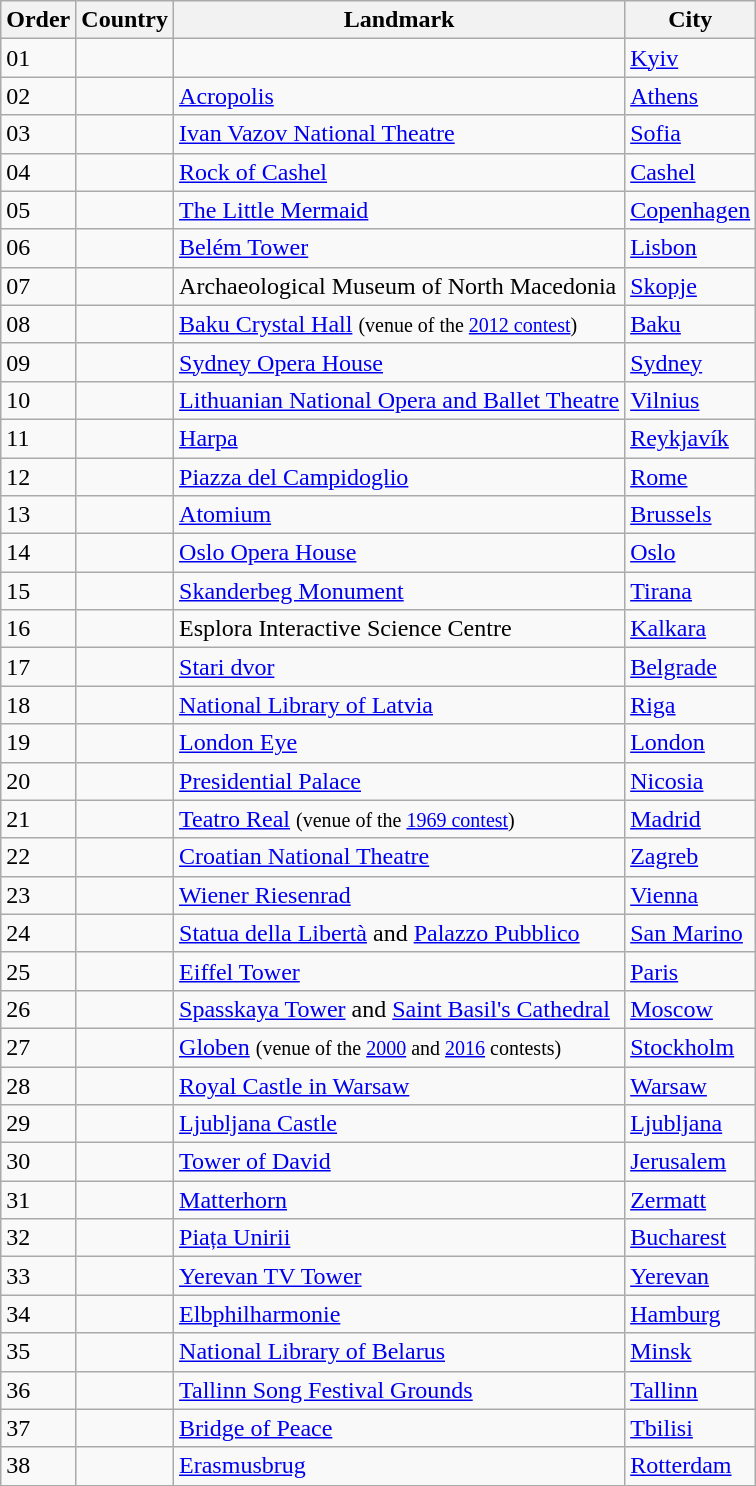<table class="wikitable sortable">
<tr>
<th>Order</th>
<th>Country</th>
<th>Landmark</th>
<th>City</th>
</tr>
<tr>
<td>01</td>
<td></td>
<td></td>
<td><a href='#'>Kyiv</a></td>
</tr>
<tr>
<td>02</td>
<td></td>
<td><a href='#'>Acropolis</a></td>
<td><a href='#'>Athens</a></td>
</tr>
<tr>
<td>03</td>
<td></td>
<td><a href='#'>Ivan Vazov National Theatre</a></td>
<td><a href='#'>Sofia</a></td>
</tr>
<tr>
<td>04</td>
<td></td>
<td><a href='#'>Rock of Cashel</a></td>
<td><a href='#'>Cashel</a></td>
</tr>
<tr>
<td>05</td>
<td></td>
<td><a href='#'>The Little Mermaid</a></td>
<td><a href='#'>Copenhagen</a></td>
</tr>
<tr>
<td>06</td>
<td></td>
<td><a href='#'>Belém Tower</a></td>
<td><a href='#'>Lisbon</a></td>
</tr>
<tr>
<td>07</td>
<td></td>
<td>Archaeological Museum of North Macedonia</td>
<td><a href='#'>Skopje</a></td>
</tr>
<tr>
<td>08</td>
<td></td>
<td><a href='#'>Baku Crystal Hall</a> <small>(venue of the <a href='#'>2012 contest</a>)</small></td>
<td><a href='#'>Baku</a></td>
</tr>
<tr>
<td>09</td>
<td></td>
<td><a href='#'>Sydney Opera House</a></td>
<td><a href='#'>Sydney</a></td>
</tr>
<tr>
<td>10</td>
<td></td>
<td><a href='#'>Lithuanian National Opera and Ballet Theatre</a></td>
<td><a href='#'>Vilnius</a></td>
</tr>
<tr>
<td>11</td>
<td></td>
<td><a href='#'>Harpa</a></td>
<td><a href='#'>Reykjavík</a></td>
</tr>
<tr>
<td>12</td>
<td></td>
<td><a href='#'>Piazza del Campidoglio</a></td>
<td><a href='#'>Rome</a></td>
</tr>
<tr>
<td>13</td>
<td></td>
<td><a href='#'>Atomium</a></td>
<td><a href='#'>Brussels</a></td>
</tr>
<tr>
<td>14</td>
<td></td>
<td><a href='#'>Oslo Opera House</a></td>
<td><a href='#'>Oslo</a></td>
</tr>
<tr>
<td>15</td>
<td></td>
<td><a href='#'>Skanderbeg Monument</a></td>
<td><a href='#'>Tirana</a></td>
</tr>
<tr>
<td>16</td>
<td></td>
<td>Esplora Interactive Science Centre</td>
<td><a href='#'>Kalkara</a></td>
</tr>
<tr>
<td>17</td>
<td></td>
<td><a href='#'>Stari dvor</a></td>
<td><a href='#'>Belgrade</a></td>
</tr>
<tr>
<td>18</td>
<td></td>
<td><a href='#'>National Library of Latvia</a></td>
<td><a href='#'>Riga</a></td>
</tr>
<tr>
<td>19</td>
<td></td>
<td><a href='#'>London Eye</a></td>
<td><a href='#'>London</a></td>
</tr>
<tr>
<td>20</td>
<td></td>
<td><a href='#'>Presidential Palace</a></td>
<td><a href='#'>Nicosia</a></td>
</tr>
<tr>
<td>21</td>
<td></td>
<td><a href='#'>Teatro Real</a> <small>(venue of the <a href='#'>1969 contest</a>)</small></td>
<td><a href='#'>Madrid</a></td>
</tr>
<tr>
<td>22</td>
<td></td>
<td><a href='#'>Croatian National Theatre</a></td>
<td><a href='#'>Zagreb</a></td>
</tr>
<tr>
<td>23</td>
<td></td>
<td><a href='#'>Wiener Riesenrad</a></td>
<td><a href='#'>Vienna</a></td>
</tr>
<tr>
<td>24</td>
<td></td>
<td><a href='#'>Statua della Libertà</a> and <a href='#'>Palazzo Pubblico</a></td>
<td><a href='#'>San Marino</a></td>
</tr>
<tr>
<td>25</td>
<td></td>
<td><a href='#'>Eiffel Tower</a></td>
<td><a href='#'>Paris</a></td>
</tr>
<tr>
<td>26</td>
<td></td>
<td><a href='#'>Spasskaya Tower</a> and <a href='#'>Saint Basil's Cathedral</a></td>
<td><a href='#'>Moscow</a></td>
</tr>
<tr>
<td>27</td>
<td></td>
<td><a href='#'>Globen</a> <small>(venue of the <a href='#'>2000</a> and <a href='#'>2016</a> contests)</small></td>
<td><a href='#'>Stockholm</a></td>
</tr>
<tr>
<td>28</td>
<td></td>
<td><a href='#'>Royal Castle in Warsaw</a></td>
<td><a href='#'>Warsaw</a></td>
</tr>
<tr>
<td>29</td>
<td></td>
<td><a href='#'>Ljubljana Castle</a></td>
<td><a href='#'>Ljubljana</a></td>
</tr>
<tr>
<td>30</td>
<td></td>
<td><a href='#'>Tower of David</a></td>
<td><a href='#'>Jerusalem</a></td>
</tr>
<tr>
<td>31</td>
<td></td>
<td><a href='#'>Matterhorn</a></td>
<td><a href='#'>Zermatt</a></td>
</tr>
<tr>
<td>32</td>
<td></td>
<td><a href='#'>Piața Unirii</a></td>
<td><a href='#'>Bucharest</a></td>
</tr>
<tr>
<td>33</td>
<td></td>
<td><a href='#'>Yerevan TV Tower</a></td>
<td><a href='#'>Yerevan</a></td>
</tr>
<tr>
<td>34</td>
<td></td>
<td><a href='#'>Elbphilharmonie</a></td>
<td><a href='#'>Hamburg</a></td>
</tr>
<tr>
<td>35</td>
<td></td>
<td><a href='#'>National Library of Belarus</a></td>
<td><a href='#'>Minsk</a></td>
</tr>
<tr>
<td>36</td>
<td></td>
<td><a href='#'>Tallinn Song Festival Grounds</a></td>
<td><a href='#'>Tallinn</a></td>
</tr>
<tr>
<td>37</td>
<td></td>
<td><a href='#'>Bridge of Peace</a></td>
<td><a href='#'>Tbilisi</a></td>
</tr>
<tr>
<td>38</td>
<td></td>
<td><a href='#'>Erasmusbrug</a></td>
<td><a href='#'>Rotterdam</a></td>
</tr>
</table>
